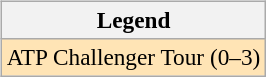<table>
<tr valign=top>
<td><br><table class=wikitable style=font-size:97%>
<tr>
<th>Legend</th>
</tr>
<tr bgcolor=moccasin>
<td>ATP Challenger Tour (0–3)</td>
</tr>
</table>
</td>
<td></td>
</tr>
</table>
